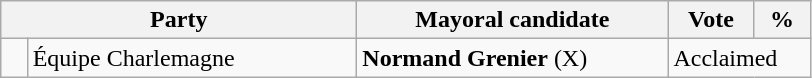<table class="wikitable">
<tr>
<th bgcolor="#DDDDFF" width="230px" colspan="2">Party</th>
<th bgcolor="#DDDDFF" width="200px">Mayoral candidate</th>
<th bgcolor="#DDDDFF" width="50px">Vote</th>
<th bgcolor="#DDDDFF" width="30px">%</th>
</tr>
<tr>
<td> </td>
<td>Équipe Charlemagne</td>
<td><strong>Normand Grenier</strong> (X)</td>
<td colspan="2">Acclaimed</td>
</tr>
</table>
